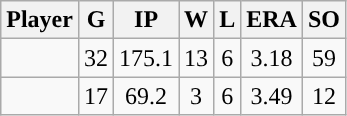<table class="wikitable sortable" style="text-align:center;">
<tr>
<th>Player</th>
<th>G</th>
<th>IP</th>
<th>W</th>
<th>L</th>
<th>ERA</th>
<th>SO</th>
</tr>
<tr>
<td></td>
<td>32</td>
<td>175.1</td>
<td>13</td>
<td>6</td>
<td>3.18</td>
<td>59</td>
</tr>
<tr>
<td></td>
<td>17</td>
<td>69.2</td>
<td>3</td>
<td>6</td>
<td>3.49</td>
<td>12</td>
</tr>
</table>
